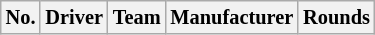<table class="wikitable" style="font-size: 85%">
<tr>
<th>No.</th>
<th>Driver</th>
<th>Team</th>
<th>Manufacturer</th>
<th>Rounds</th>
</tr>
</table>
